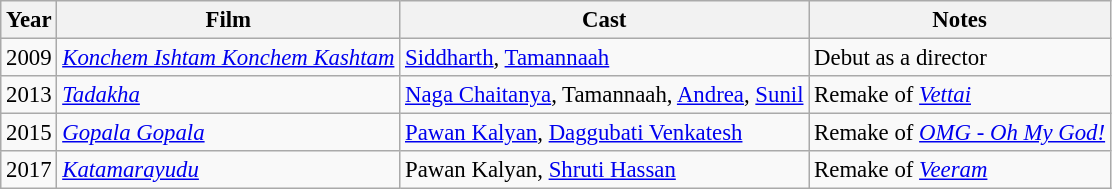<table class="wikitable sortable" style="font-size: 95%;">
<tr>
<th>Year</th>
<th>Film</th>
<th>Cast</th>
<th>Notes</th>
</tr>
<tr>
<td>2009</td>
<td><em><a href='#'>Konchem Ishtam Konchem Kashtam</a></em></td>
<td><a href='#'>Siddharth</a>, <a href='#'>Tamannaah</a></td>
<td>Debut as a director</td>
</tr>
<tr>
<td>2013</td>
<td><em><a href='#'>Tadakha</a></em></td>
<td><a href='#'>Naga Chaitanya</a>, Tamannaah, <a href='#'>Andrea</a>, <a href='#'>Sunil</a></td>
<td>Remake of <em><a href='#'>Vettai</a></em></td>
</tr>
<tr>
<td>2015</td>
<td><em><a href='#'>Gopala Gopala</a></em></td>
<td><a href='#'>Pawan Kalyan</a>, <a href='#'>Daggubati Venkatesh</a></td>
<td>Remake of <em><a href='#'>OMG - Oh My God!</a></em></td>
</tr>
<tr>
<td>2017</td>
<td><em><a href='#'>Katamarayudu</a></em></td>
<td>Pawan Kalyan, <a href='#'>Shruti Hassan</a></td>
<td>Remake of <em><a href='#'>Veeram</a></em></td>
</tr>
</table>
